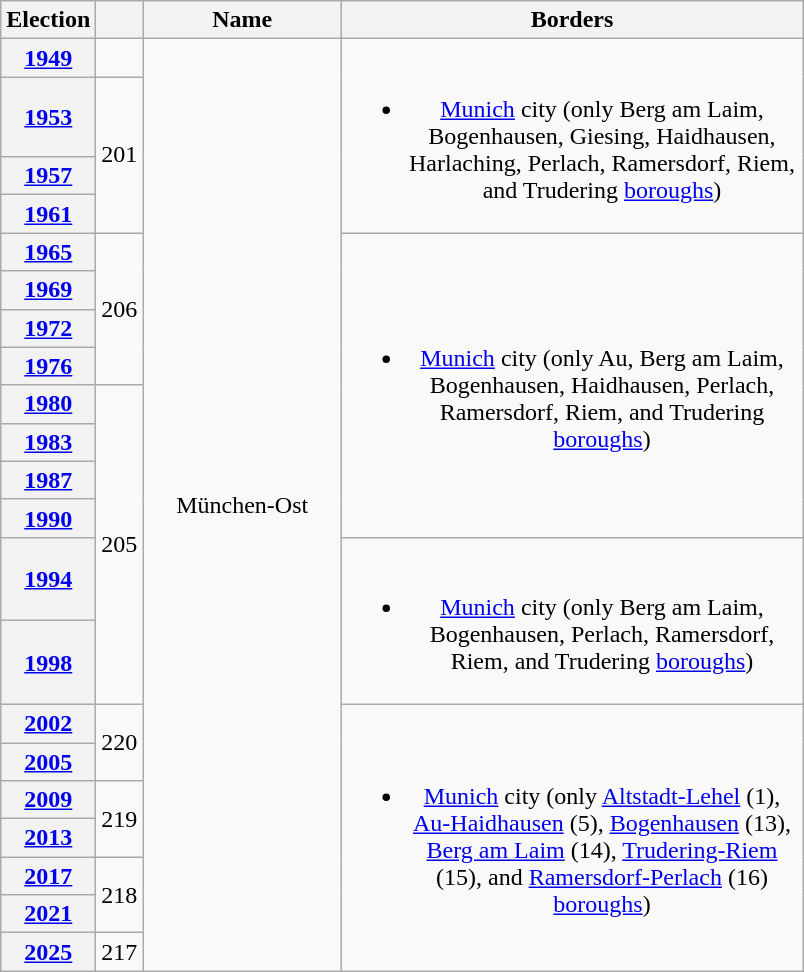<table class=wikitable style="text-align:center">
<tr>
<th>Election</th>
<th></th>
<th width=125px>Name</th>
<th width=300px>Borders</th>
</tr>
<tr>
<th><a href='#'>1949</a></th>
<td></td>
<td rowspan=21>München-Ost</td>
<td rowspan=4><br><ul><li><a href='#'>Munich</a> city (only Berg am Laim, Bogenhausen, Giesing, Haidhausen, Harlaching, Perlach, Ramersdorf, Riem, and Trudering <a href='#'>boroughs</a>)</li></ul></td>
</tr>
<tr>
<th><a href='#'>1953</a></th>
<td rowspan=3>201</td>
</tr>
<tr>
<th><a href='#'>1957</a></th>
</tr>
<tr>
<th><a href='#'>1961</a></th>
</tr>
<tr>
<th><a href='#'>1965</a></th>
<td rowspan=4>206</td>
<td rowspan=8><br><ul><li><a href='#'>Munich</a> city (only Au, Berg am Laim, Bogenhausen, Haidhausen, Perlach, Ramersdorf, Riem, and Trudering <a href='#'>boroughs</a>)</li></ul></td>
</tr>
<tr>
<th><a href='#'>1969</a></th>
</tr>
<tr>
<th><a href='#'>1972</a></th>
</tr>
<tr>
<th><a href='#'>1976</a></th>
</tr>
<tr>
<th><a href='#'>1980</a></th>
<td rowspan=6>205</td>
</tr>
<tr>
<th><a href='#'>1983</a></th>
</tr>
<tr>
<th><a href='#'>1987</a></th>
</tr>
<tr>
<th><a href='#'>1990</a></th>
</tr>
<tr>
<th><a href='#'>1994</a></th>
<td rowspan=2><br><ul><li><a href='#'>Munich</a> city (only Berg am Laim, Bogenhausen, Perlach, Ramersdorf, Riem, and Trudering <a href='#'>boroughs</a>)</li></ul></td>
</tr>
<tr>
<th><a href='#'>1998</a></th>
</tr>
<tr>
<th><a href='#'>2002</a></th>
<td rowspan=2>220</td>
<td rowspan=7><br><ul><li><a href='#'>Munich</a> city (only <a href='#'>Altstadt-Lehel</a> (1), <a href='#'>Au-Haidhausen</a> (5), <a href='#'>Bogenhausen</a> (13), <a href='#'>Berg am Laim</a> (14), <a href='#'>Trudering-Riem</a> (15), and <a href='#'>Ramersdorf-Perlach</a> (16) <a href='#'>boroughs</a>)</li></ul></td>
</tr>
<tr>
<th><a href='#'>2005</a></th>
</tr>
<tr>
<th><a href='#'>2009</a></th>
<td rowspan=2>219</td>
</tr>
<tr>
<th><a href='#'>2013</a></th>
</tr>
<tr>
<th><a href='#'>2017</a></th>
<td rowspan=2>218</td>
</tr>
<tr>
<th><a href='#'>2021</a></th>
</tr>
<tr>
<th><a href='#'>2025</a></th>
<td>217</td>
</tr>
</table>
